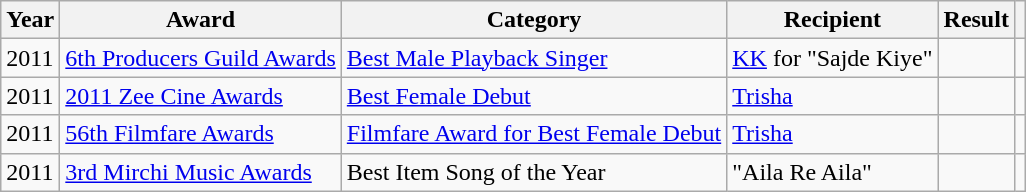<table class="wikitable">
<tr>
<th scope="col">Year</th>
<th scope="col">Award</th>
<th scope="col">Category</th>
<th scope="col">Recipient</th>
<th scope="col">Result</th>
<th class="unsortable" scope="col"></th>
</tr>
<tr>
<td>2011</td>
<td><a href='#'>6th Producers Guild Awards</a></td>
<td><a href='#'>Best Male Playback Singer</a></td>
<td><a href='#'>KK</a> for "Sajde Kiye"</td>
<td></td>
<td></td>
</tr>
<tr>
<td>2011</td>
<td><a href='#'>2011 Zee Cine Awards</a></td>
<td><a href='#'>Best Female Debut</a></td>
<td><a href='#'>Trisha</a></td>
<td></td>
<td></td>
</tr>
<tr>
<td>2011</td>
<td><a href='#'>56th Filmfare Awards</a></td>
<td><a href='#'>Filmfare Award for Best Female Debut</a></td>
<td><a href='#'>Trisha</a></td>
<td></td>
<td></td>
</tr>
<tr>
<td>2011</td>
<td><a href='#'>3rd Mirchi Music Awards</a></td>
<td>Best Item Song of the Year</td>
<td>"Aila Re Aila"</td>
<td></td>
<td></td>
</tr>
</table>
